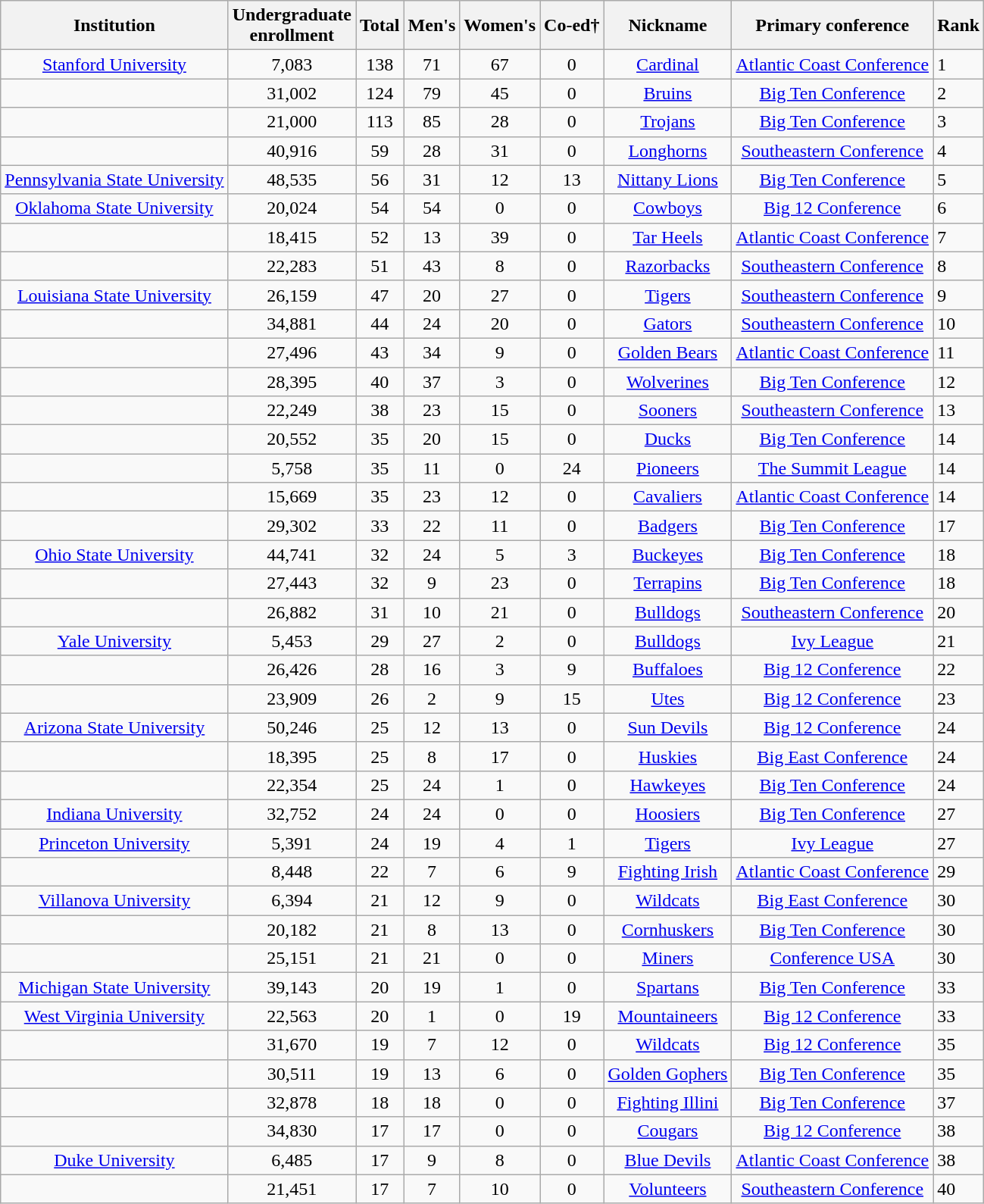<table class="wikitable sortable">
<tr>
<th>Institution</th>
<th data-sort-type="number">Undergraduate<br>enrollment</th>
<th data-sort-type="number">Total</th>
<th data-sort-type="number">Men's</th>
<th data-sort-type="number">Women's</th>
<th data-sort-type="number">Co-ed†</th>
<th>Nickname</th>
<th>Primary conference</th>
<th data-sort-type="number">Rank</th>
</tr>
<tr>
<td style="text-align:center;"><a href='#'>Stanford University</a></td>
<td style="text-align:center;">7,083</td>
<td style="text-align:center;">138</td>
<td style="text-align:center;">71</td>
<td style="text-align:center;">67</td>
<td style="text-align:center;">0</td>
<td style="text-align:center;"><a href='#'>Cardinal</a></td>
<td style="text-align:center;"><a href='#'>Atlantic Coast Conference</a></td>
<td>1</td>
</tr>
<tr>
<td style="text-align:center;"></td>
<td style="text-align:center;">31,002</td>
<td style="text-align:center;">124</td>
<td style="text-align:center;">79</td>
<td style="text-align:center;">45</td>
<td style="text-align:center;">0</td>
<td style="text-align:center;"><a href='#'>Bruins</a></td>
<td style="text-align:center;"><a href='#'>Big Ten Conference</a></td>
<td>2</td>
</tr>
<tr>
<td style="text-align:center;"></td>
<td style="text-align:center;">21,000</td>
<td style="text-align:center;">113</td>
<td style="text-align:center;">85</td>
<td style="text-align:center;">28</td>
<td style="text-align:center;">0</td>
<td style="text-align:center;"><a href='#'>Trojans</a></td>
<td style="text-align:center;"><a href='#'>Big Ten Conference</a></td>
<td>3</td>
</tr>
<tr>
<td style="text-align:center;"></td>
<td style="text-align:center;">40,916</td>
<td style="text-align:center;">59</td>
<td style="text-align:center;">28</td>
<td style="text-align:center;">31</td>
<td style="text-align:center;">0</td>
<td style="text-align:center;"><a href='#'>Longhorns</a></td>
<td style="text-align:center;"><a href='#'>Southeastern Conference</a></td>
<td>4</td>
</tr>
<tr>
<td style="text-align:center;"><a href='#'>Pennsylvania State University</a></td>
<td style="text-align:center;">48,535</td>
<td style="text-align:center;">56</td>
<td style="text-align:center;">31</td>
<td style="text-align:center;">12</td>
<td style="text-align:center;">13</td>
<td style="text-align:center;"><a href='#'>Nittany Lions</a></td>
<td style="text-align:center;"><a href='#'>Big Ten Conference</a></td>
<td>5</td>
</tr>
<tr>
<td style="text-align:center;"><a href='#'>Oklahoma State University</a></td>
<td style="text-align:center;">20,024</td>
<td style="text-align:center;">54</td>
<td style="text-align:center;">54</td>
<td style="text-align:center;">0</td>
<td style="text-align:center;">0</td>
<td style="text-align:center;"><a href='#'>Cowboys</a></td>
<td style="text-align:center;"><a href='#'>Big 12 Conference</a></td>
<td>6</td>
</tr>
<tr>
<td style="text-align:center;"></td>
<td style="text-align:center;">18,415</td>
<td style="text-align:center;">52</td>
<td style="text-align:center;">13</td>
<td style="text-align:center;">39</td>
<td style="text-align:center;">0</td>
<td style="text-align:center;"><a href='#'>Tar Heels</a></td>
<td style="text-align:center;"><a href='#'>Atlantic Coast Conference</a></td>
<td>7</td>
</tr>
<tr>
<td style="text-align:center;"></td>
<td style="text-align:center;">22,283</td>
<td style="text-align:center;">51</td>
<td style="text-align:center;">43</td>
<td style="text-align:center;">8</td>
<td style="text-align:center;">0</td>
<td style="text-align:center;"><a href='#'>Razorbacks</a></td>
<td style="text-align:center;"><a href='#'>Southeastern Conference</a></td>
<td>8</td>
</tr>
<tr>
<td style="text-align:center;"><a href='#'>Louisiana State University</a></td>
<td style="text-align:center;">26,159</td>
<td style="text-align:center;">47</td>
<td style="text-align:center;">20</td>
<td style="text-align:center;">27</td>
<td style="text-align:center;">0</td>
<td style="text-align:center;"><a href='#'>Tigers</a></td>
<td style="text-align:center;"><a href='#'>Southeastern Conference</a></td>
<td>9</td>
</tr>
<tr>
<td style="text-align:center;"></td>
<td style="text-align:center;">34,881</td>
<td style="text-align:center;">44</td>
<td style="text-align:center;">24</td>
<td style="text-align:center;">20</td>
<td style="text-align:center;">0</td>
<td style="text-align:center;"><a href='#'>Gators</a></td>
<td style="text-align:center;"><a href='#'>Southeastern Conference</a></td>
<td>10</td>
</tr>
<tr>
<td style="text-align:center;"></td>
<td style="text-align:center;">27,496</td>
<td style="text-align:center;">43</td>
<td style="text-align:center;">34</td>
<td style="text-align:center;">9</td>
<td style="text-align:center;">0</td>
<td style="text-align:center;"><a href='#'>Golden Bears</a></td>
<td style="text-align:center;"><a href='#'>Atlantic Coast Conference</a></td>
<td>11</td>
</tr>
<tr>
<td style="text-align:center;"></td>
<td style="text-align:center;">28,395</td>
<td style="text-align:center;">40</td>
<td style="text-align:center;">37</td>
<td style="text-align:center;">3</td>
<td style="text-align:center;">0</td>
<td style="text-align:center;"><a href='#'>Wolverines</a></td>
<td style="text-align:center;"><a href='#'>Big Ten Conference</a></td>
<td>12</td>
</tr>
<tr>
<td style="text-align:center;"></td>
<td style="text-align:center;">22,249</td>
<td style="text-align:center;">38</td>
<td style="text-align:center;">23</td>
<td style="text-align:center;">15</td>
<td style="text-align:center;">0</td>
<td style="text-align:center;"><a href='#'>Sooners</a></td>
<td style="text-align:center;"><a href='#'>Southeastern Conference</a></td>
<td>13</td>
</tr>
<tr>
<td style="text-align:center;"></td>
<td style="text-align:center;">20,552</td>
<td style="text-align:center;">35</td>
<td style="text-align:center;">20</td>
<td style="text-align:center;">15</td>
<td style="text-align:center;">0</td>
<td style="text-align:center;"><a href='#'>Ducks</a></td>
<td style="text-align:center;"><a href='#'>Big Ten Conference</a></td>
<td>14</td>
</tr>
<tr>
<td style="text-align:center;"></td>
<td style="text-align:center;">5,758</td>
<td style="text-align:center;">35</td>
<td style="text-align:center;">11</td>
<td style="text-align:center;">0</td>
<td style="text-align:center;">24</td>
<td style="text-align:center;"><a href='#'>Pioneers</a></td>
<td style="text-align:center;"><a href='#'>The Summit League</a></td>
<td>14</td>
</tr>
<tr>
<td style="text-align:center;"></td>
<td style="text-align:center;">15,669</td>
<td style="text-align:center;">35</td>
<td style="text-align:center;">23</td>
<td style="text-align:center;">12</td>
<td style="text-align:center;">0</td>
<td style="text-align:center;"><a href='#'>Cavaliers</a></td>
<td style="text-align:center;"><a href='#'>Atlantic Coast Conference</a></td>
<td>14</td>
</tr>
<tr>
<td style="text-align:center;"></td>
<td style="text-align:center;">29,302</td>
<td style="text-align:center;">33</td>
<td style="text-align:center;">22</td>
<td style="text-align:center;">11</td>
<td style="text-align:center;">0</td>
<td style="text-align:center;"><a href='#'>Badgers</a></td>
<td style="text-align:center;"><a href='#'>Big Ten Conference</a></td>
<td>17</td>
</tr>
<tr>
<td style="text-align:center;"><a href='#'>Ohio State University</a></td>
<td style="text-align:center;">44,741</td>
<td style="text-align:center;">32</td>
<td style="text-align:center;">24</td>
<td style="text-align:center;">5</td>
<td style="text-align:center;">3</td>
<td style="text-align:center;"><a href='#'>Buckeyes</a></td>
<td style="text-align:center;"><a href='#'>Big Ten Conference</a></td>
<td>18</td>
</tr>
<tr>
<td style="text-align:center;"></td>
<td style="text-align:center;">27,443</td>
<td style="text-align:center;">32</td>
<td style="text-align:center;">9</td>
<td style="text-align:center;">23</td>
<td style="text-align:center;">0</td>
<td style="text-align:center;"><a href='#'>Terrapins</a></td>
<td style="text-align:center;"><a href='#'>Big Ten Conference</a></td>
<td>18</td>
</tr>
<tr>
<td style="text-align:center;"></td>
<td style="text-align:center;">26,882</td>
<td style="text-align:center;">31</td>
<td style="text-align:center;">10</td>
<td style="text-align:center;">21</td>
<td style="text-align:center;">0</td>
<td style="text-align:center;"><a href='#'>Bulldogs</a></td>
<td style="text-align:center;"><a href='#'>Southeastern Conference</a></td>
<td>20</td>
</tr>
<tr>
<td style="text-align:center;"><a href='#'>Yale University</a></td>
<td style="text-align:center;">5,453</td>
<td style="text-align:center;">29</td>
<td style="text-align:center;">27</td>
<td style="text-align:center;">2</td>
<td style="text-align:center;">0</td>
<td style="text-align:center;"><a href='#'>Bulldogs</a></td>
<td style="text-align:center;"><a href='#'>Ivy League</a></td>
<td>21</td>
</tr>
<tr>
<td style="text-align:center;"></td>
<td style="text-align:center;">26,426</td>
<td style="text-align:center;">28</td>
<td style="text-align:center;">16</td>
<td style="text-align:center;">3</td>
<td style="text-align:center;">9</td>
<td style="text-align:center;"><a href='#'>Buffaloes</a></td>
<td style="text-align:center;"><a href='#'>Big 12 Conference</a></td>
<td>22</td>
</tr>
<tr>
<td style="text-align:center;"></td>
<td style="text-align:center;">23,909</td>
<td style="text-align:center;">26</td>
<td style="text-align:center;">2</td>
<td style="text-align:center;">9</td>
<td style="text-align:center;">15</td>
<td style="text-align:center;"><a href='#'>Utes</a></td>
<td style="text-align:center;"><a href='#'>Big 12 Conference</a></td>
<td>23</td>
</tr>
<tr>
<td style="text-align:center;"><a href='#'>Arizona State University</a></td>
<td style="text-align:center;">50,246</td>
<td style="text-align:center;">25</td>
<td style="text-align:center;">12</td>
<td style="text-align:center;">13</td>
<td style="text-align:center;">0</td>
<td style="text-align:center;"><a href='#'>Sun Devils</a></td>
<td style="text-align:center;"><a href='#'>Big 12 Conference</a></td>
<td>24</td>
</tr>
<tr>
<td style="text-align:center;"></td>
<td style="text-align:center;">18,395</td>
<td style="text-align:center;">25</td>
<td style="text-align:center;">8</td>
<td style="text-align:center;">17</td>
<td style="text-align:center;">0</td>
<td style="text-align:center;"><a href='#'>Huskies</a></td>
<td style="text-align:center;"><a href='#'>Big East Conference</a></td>
<td>24</td>
</tr>
<tr>
<td style="text-align:center;"></td>
<td style="text-align:center;">22,354</td>
<td style="text-align:center;">25</td>
<td style="text-align:center;">24</td>
<td style="text-align:center;">1</td>
<td style="text-align:center;">0</td>
<td style="text-align:center;"><a href='#'>Hawkeyes</a></td>
<td style="text-align:center;"><a href='#'>Big Ten Conference</a></td>
<td>24</td>
</tr>
<tr>
<td style="text-align:center;"><a href='#'>Indiana University</a></td>
<td style="text-align:center;">32,752</td>
<td style="text-align:center;">24</td>
<td style="text-align:center;">24</td>
<td style="text-align:center;">0</td>
<td style="text-align:center;">0</td>
<td style="text-align:center;"><a href='#'>Hoosiers</a></td>
<td style="text-align:center;"><a href='#'>Big Ten Conference</a></td>
<td>27</td>
</tr>
<tr>
<td style="text-align:center;"><a href='#'>Princeton University</a></td>
<td style="text-align:center;">5,391</td>
<td style="text-align:center;">24</td>
<td style="text-align:center;">19</td>
<td style="text-align:center;">4</td>
<td style="text-align:center;">1</td>
<td style="text-align:center;"><a href='#'>Tigers</a></td>
<td style="text-align:center;"><a href='#'>Ivy League</a></td>
<td>27</td>
</tr>
<tr>
<td style="text-align:center;"></td>
<td style="text-align:center;">8,448</td>
<td style="text-align:center;">22</td>
<td style="text-align:center;">7</td>
<td style="text-align:center;">6</td>
<td style="text-align:center;">9</td>
<td style="text-align:center;"><a href='#'>Fighting Irish</a></td>
<td style="text-align:center;"><a href='#'>Atlantic Coast Conference</a></td>
<td>29</td>
</tr>
<tr>
<td style="text-align:center;"><a href='#'>Villanova University</a></td>
<td style="text-align:center;">6,394</td>
<td style="text-align:center;">21</td>
<td style="text-align:center;">12</td>
<td style="text-align:center;">9</td>
<td style="text-align:center;">0</td>
<td style="text-align:center;"><a href='#'>Wildcats</a></td>
<td style="text-align:center;"><a href='#'>Big East Conference</a></td>
<td>30</td>
</tr>
<tr>
<td style="text-align:center;"></td>
<td style="text-align:center;">20,182</td>
<td style="text-align:center;">21</td>
<td style="text-align:center;">8</td>
<td style="text-align:center;">13</td>
<td style="text-align:center;">0</td>
<td style="text-align:center;"><a href='#'>Cornhuskers</a></td>
<td style="text-align:center;"><a href='#'>Big Ten Conference</a></td>
<td>30</td>
</tr>
<tr>
<td style="text-align:center;"></td>
<td style="text-align:center;">25,151</td>
<td style="text-align:center;">21</td>
<td style="text-align:center;">21</td>
<td style="text-align:center;">0</td>
<td style="text-align:center;">0</td>
<td style="text-align:center;"><a href='#'>Miners</a></td>
<td style="text-align:center;"><a href='#'>Conference USA</a></td>
<td>30</td>
</tr>
<tr>
<td style="text-align:center;"><a href='#'>Michigan State University</a></td>
<td style="text-align:center;">39,143</td>
<td style="text-align:center;">20</td>
<td style="text-align:center;">19</td>
<td style="text-align:center;">1</td>
<td style="text-align:center;">0</td>
<td style="text-align:center;"><a href='#'>Spartans</a></td>
<td style="text-align:center;"><a href='#'>Big Ten Conference</a></td>
<td>33</td>
</tr>
<tr>
<td style="text-align:center;"><a href='#'>West Virginia University</a></td>
<td style="text-align:center;">22,563</td>
<td style="text-align:center;">20</td>
<td style="text-align:center;">1</td>
<td style="text-align:center;">0</td>
<td style="text-align:center;">19</td>
<td style="text-align:center;"><a href='#'>Mountaineers</a></td>
<td style="text-align:center;"><a href='#'>Big 12 Conference</a></td>
<td>33</td>
</tr>
<tr>
<td style="text-align:center;"></td>
<td style="text-align:center;">31,670</td>
<td style="text-align:center;">19</td>
<td style="text-align:center;">7</td>
<td style="text-align:center;">12</td>
<td style="text-align:center;">0</td>
<td style="text-align:center;"><a href='#'>Wildcats</a></td>
<td style="text-align:center;"><a href='#'>Big 12 Conference</a></td>
<td>35</td>
</tr>
<tr>
<td style="text-align:center;"></td>
<td style="text-align:center;">30,511</td>
<td style="text-align:center;">19</td>
<td style="text-align:center;">13</td>
<td style="text-align:center;">6</td>
<td style="text-align:center;">0</td>
<td style="text-align:center;"><a href='#'>Golden Gophers</a></td>
<td style="text-align:center;"><a href='#'>Big Ten Conference</a></td>
<td>35</td>
</tr>
<tr>
<td style="text-align:center;"></td>
<td style="text-align:center;">32,878</td>
<td style="text-align:center;">18</td>
<td style="text-align:center;">18</td>
<td style="text-align:center;">0</td>
<td style="text-align:center;">0</td>
<td style="text-align:center;"><a href='#'>Fighting Illini</a></td>
<td style="text-align:center;"><a href='#'>Big Ten Conference</a></td>
<td>37</td>
</tr>
<tr>
<td style="text-align:center;"></td>
<td style="text-align:center;">34,830</td>
<td style="text-align:center;">17</td>
<td style="text-align:center;">17</td>
<td style="text-align:center;">0</td>
<td style="text-align:center;">0</td>
<td style="text-align:center;"><a href='#'>Cougars</a></td>
<td style="text-align:center;"><a href='#'>Big 12 Conference</a></td>
<td>38</td>
</tr>
<tr>
<td style="text-align:center;"><a href='#'>Duke University</a></td>
<td style="text-align:center;">6,485</td>
<td style="text-align:center;">17</td>
<td style="text-align:center;">9</td>
<td style="text-align:center;">8</td>
<td style="text-align:center;">0</td>
<td style="text-align:center;"><a href='#'>Blue Devils</a></td>
<td style="text-align:center;"><a href='#'>Atlantic Coast Conference</a></td>
<td>38</td>
</tr>
<tr>
<td style="text-align:center;"></td>
<td style="text-align:center;">21,451</td>
<td style="text-align:center;">17</td>
<td style="text-align:center;">7</td>
<td style="text-align:center;">10</td>
<td style="text-align:center;">0</td>
<td style="text-align:center;"><a href='#'>Volunteers</a></td>
<td style="text-align:center;"><a href='#'>Southeastern Conference</a></td>
<td>40</td>
</tr>
</table>
